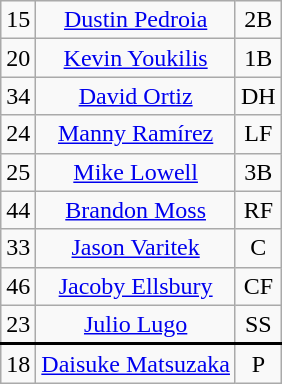<table class="wikitable plainrowheaders" style="text-align:center;">
<tr>
<td>15</td>
<td><a href='#'>Dustin Pedroia</a></td>
<td>2B</td>
</tr>
<tr>
<td>20</td>
<td><a href='#'>Kevin Youkilis</a></td>
<td>1B</td>
</tr>
<tr>
<td>34</td>
<td><a href='#'>David Ortiz</a></td>
<td>DH</td>
</tr>
<tr>
<td>24</td>
<td><a href='#'>Manny Ramírez</a></td>
<td>LF</td>
</tr>
<tr>
<td>25</td>
<td><a href='#'>Mike Lowell</a></td>
<td>3B</td>
</tr>
<tr>
<td>44</td>
<td><a href='#'>Brandon Moss</a></td>
<td>RF</td>
</tr>
<tr>
<td>33</td>
<td><a href='#'>Jason Varitek</a></td>
<td>C</td>
</tr>
<tr>
<td>46</td>
<td><a href='#'>Jacoby Ellsbury</a></td>
<td>CF</td>
</tr>
<tr style="border-bottom:2px solid black">
<td>23</td>
<td><a href='#'>Julio Lugo</a></td>
<td>SS</td>
</tr>
<tr>
<td>18</td>
<td><a href='#'>Daisuke Matsuzaka</a></td>
<td>P</td>
</tr>
</table>
